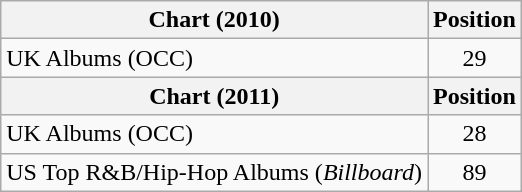<table class="wikitable">
<tr>
<th scope="col">Chart (2010)</th>
<th scope="col">Position</th>
</tr>
<tr>
<td>UK Albums (OCC)</td>
<td style="text-align:center;">29</td>
</tr>
<tr>
<th scope="col">Chart (2011)</th>
<th scope="col">Position</th>
</tr>
<tr>
<td>UK Albums (OCC)</td>
<td style="text-align:center;">28</td>
</tr>
<tr>
<td>US Top R&B/Hip-Hop Albums (<em>Billboard</em>)</td>
<td style="text-align:center;">89</td>
</tr>
</table>
